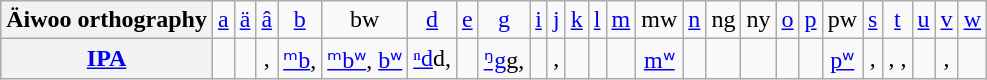<table class="wikitable" style="text-align: center;">
<tr>
<th>Äiwoo orthography</th>
<td><a href='#'>a</a></td>
<td><a href='#'>ä</a></td>
<td><a href='#'>â</a></td>
<td><a href='#'>b</a></td>
<td>bw</td>
<td><a href='#'>d</a></td>
<td><a href='#'>e</a></td>
<td><a href='#'>g</a></td>
<td><a href='#'>i</a></td>
<td><a href='#'>j</a></td>
<td><a href='#'>k</a></td>
<td><a href='#'>l</a></td>
<td><a href='#'>m</a></td>
<td>mw</td>
<td><a href='#'>n</a></td>
<td>ng</td>
<td>ny</td>
<td><a href='#'>o</a></td>
<td><a href='#'>p</a></td>
<td>pw</td>
<td><a href='#'>s</a></td>
<td><a href='#'>t</a></td>
<td><a href='#'>u</a></td>
<td><a href='#'>v</a></td>
<td><a href='#'>w</a></td>
</tr>
<tr>
<th><a href='#'>IPA</a></th>
<td></td>
<td></td>
<td>, </td>
<td><a href='#'>ᵐb</a>, </td>
<td><a href='#'>ᵐbʷ</a>, <a href='#'>bʷ</a></td>
<td><a href='#'>ⁿd</a>d, </td>
<td></td>
<td><a href='#'>ᵑg</a>g, </td>
<td></td>
<td>, </td>
<td></td>
<td></td>
<td></td>
<td><a href='#'>mʷ</a></td>
<td></td>
<td></td>
<td></td>
<td></td>
<td></td>
<td><a href='#'>pʷ</a></td>
<td>, </td>
<td>, , </td>
<td></td>
<td>, </td>
<td></td>
</tr>
</table>
